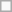<table class="wikitable" style="text-align:center; margin: 1em auto;">
<tr>
<td></td>
</tr>
</table>
